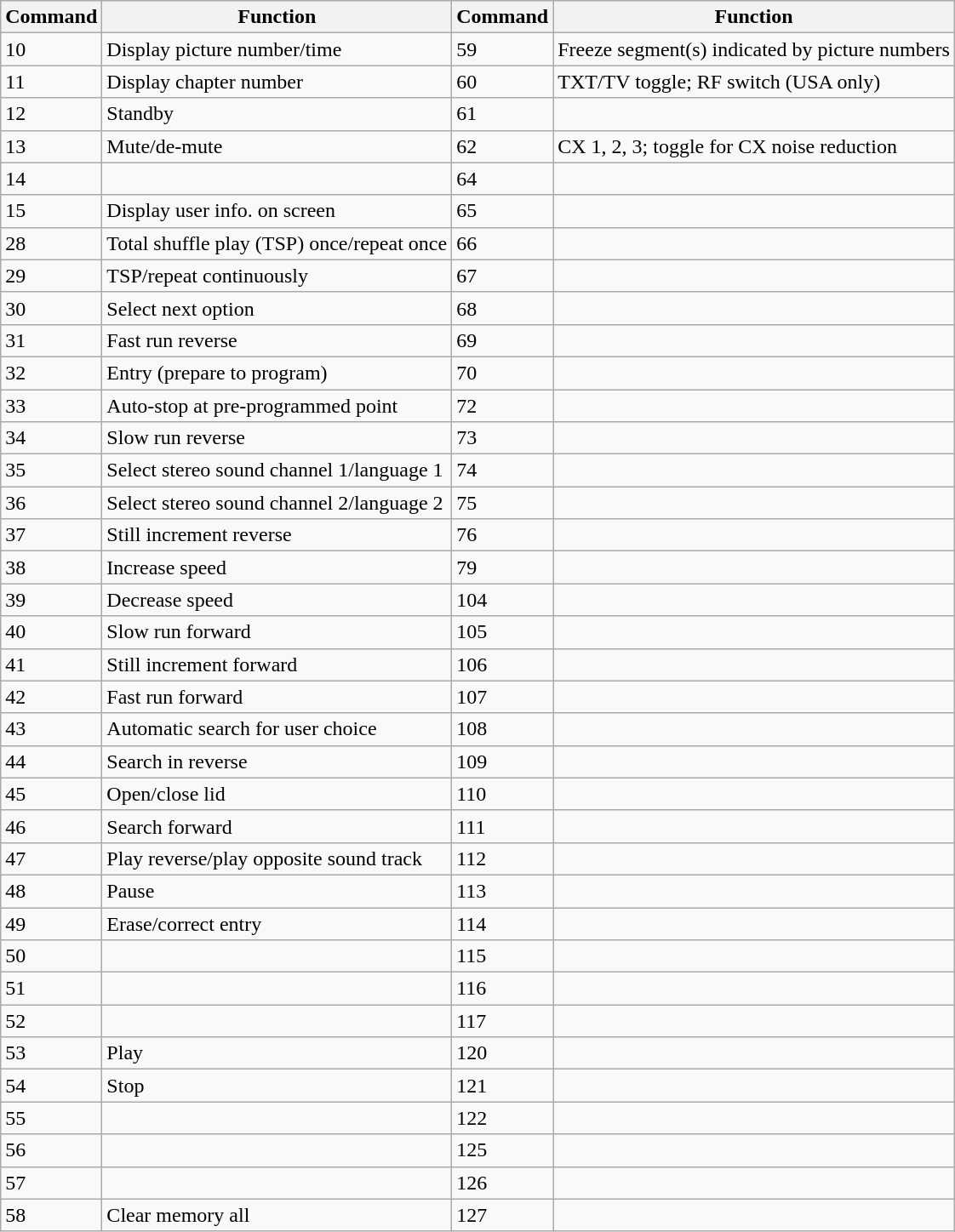<table class="wikitable" border="1">
<tr>
<th>Command</th>
<th>Function</th>
<th>Command</th>
<th>Function</th>
</tr>
<tr>
<td>10</td>
<td>Display picture number/time</td>
<td>59</td>
<td>Freeze segment(s) indicated by picture numbers</td>
</tr>
<tr>
<td>11</td>
<td>Display chapter number</td>
<td>60</td>
<td>TXT/TV toggle; RF switch (USA only)</td>
</tr>
<tr>
<td>12</td>
<td>Standby</td>
<td>61</td>
<td></td>
</tr>
<tr>
<td>13</td>
<td>Mute/de-mute</td>
<td>62</td>
<td>CX 1, 2, 3; toggle for CX noise reduction</td>
</tr>
<tr>
<td>14</td>
<td></td>
<td>64</td>
<td></td>
</tr>
<tr>
<td>15</td>
<td>Display user info. on screen</td>
<td>65</td>
<td></td>
</tr>
<tr>
<td>28</td>
<td>Total shuffle play (TSP) once/repeat once</td>
<td>66</td>
<td></td>
</tr>
<tr>
<td>29</td>
<td>TSP/repeat continuously</td>
<td>67</td>
<td></td>
</tr>
<tr>
<td>30</td>
<td>Select next option</td>
<td>68</td>
<td></td>
</tr>
<tr>
<td>31</td>
<td>Fast run reverse</td>
<td>69</td>
<td></td>
</tr>
<tr>
<td>32</td>
<td>Entry (prepare to program)</td>
<td>70</td>
<td></td>
</tr>
<tr>
<td>33</td>
<td>Auto-stop at pre-programmed point</td>
<td>72</td>
<td></td>
</tr>
<tr>
<td>34</td>
<td>Slow run reverse</td>
<td>73</td>
<td></td>
</tr>
<tr>
<td>35</td>
<td>Select stereo sound channel 1/language 1</td>
<td>74</td>
<td></td>
</tr>
<tr>
<td>36</td>
<td>Select stereo sound channel 2/language 2</td>
<td>75</td>
<td></td>
</tr>
<tr>
<td>37</td>
<td>Still increment reverse</td>
<td>76</td>
<td></td>
</tr>
<tr>
<td>38</td>
<td>Increase speed</td>
<td>79</td>
<td></td>
</tr>
<tr>
<td>39</td>
<td>Decrease speed</td>
<td>104</td>
<td></td>
</tr>
<tr>
<td>40</td>
<td>Slow run forward</td>
<td>105</td>
<td></td>
</tr>
<tr>
<td>41</td>
<td>Still increment forward</td>
<td>106</td>
<td></td>
</tr>
<tr>
<td>42</td>
<td>Fast run forward</td>
<td>107</td>
<td></td>
</tr>
<tr>
<td>43</td>
<td>Automatic search for user choice</td>
<td>108</td>
<td></td>
</tr>
<tr>
<td>44</td>
<td>Search in reverse</td>
<td>109</td>
<td></td>
</tr>
<tr>
<td>45</td>
<td>Open/close lid</td>
<td>110</td>
<td></td>
</tr>
<tr>
<td>46</td>
<td>Search forward</td>
<td>111</td>
<td></td>
</tr>
<tr>
<td>47</td>
<td>Play reverse/play opposite sound track</td>
<td>112</td>
<td></td>
</tr>
<tr>
<td>48</td>
<td>Pause</td>
<td>113</td>
<td></td>
</tr>
<tr>
<td>49</td>
<td>Erase/correct entry</td>
<td>114</td>
<td></td>
</tr>
<tr>
<td>50</td>
<td></td>
<td>115</td>
<td></td>
</tr>
<tr>
<td>51</td>
<td></td>
<td>116</td>
<td></td>
</tr>
<tr>
<td>52</td>
<td></td>
<td>117</td>
<td></td>
</tr>
<tr>
<td>53</td>
<td>Play</td>
<td>120</td>
<td></td>
</tr>
<tr>
<td>54</td>
<td>Stop</td>
<td>121</td>
<td></td>
</tr>
<tr>
<td>55</td>
<td></td>
<td>122</td>
<td></td>
</tr>
<tr>
<td>56</td>
<td></td>
<td>125</td>
<td></td>
</tr>
<tr>
<td>57</td>
<td></td>
<td>126</td>
<td></td>
</tr>
<tr>
<td>58</td>
<td>Clear memory all</td>
<td>127</td>
<td></td>
</tr>
</table>
